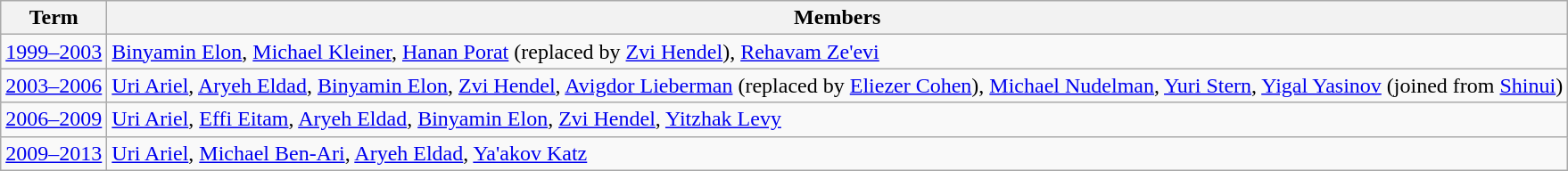<table class=wikitable>
<tr>
<th>Term</th>
<th>Members</th>
</tr>
<tr>
<td><a href='#'>1999–2003</a></td>
<td><a href='#'>Binyamin Elon</a>, <a href='#'>Michael Kleiner</a>, <a href='#'>Hanan Porat</a> (replaced by <a href='#'>Zvi Hendel</a>), <a href='#'>Rehavam Ze'evi</a></td>
</tr>
<tr>
<td><a href='#'>2003–2006</a></td>
<td><a href='#'>Uri Ariel</a>, <a href='#'>Aryeh Eldad</a>, <a href='#'>Binyamin Elon</a>, <a href='#'>Zvi Hendel</a>, <a href='#'>Avigdor Lieberman</a> (replaced by <a href='#'>Eliezer Cohen</a>), <a href='#'>Michael Nudelman</a>, <a href='#'>Yuri Stern</a>, <a href='#'>Yigal Yasinov</a> (joined from <a href='#'>Shinui</a>)</td>
</tr>
<tr>
<td><a href='#'>2006–2009</a></td>
<td><a href='#'>Uri Ariel</a>, <a href='#'>Effi Eitam</a>, <a href='#'>Aryeh Eldad</a>, <a href='#'>Binyamin Elon</a>, <a href='#'>Zvi Hendel</a>, <a href='#'>Yitzhak Levy</a></td>
</tr>
<tr>
<td><a href='#'>2009–2013</a></td>
<td><a href='#'>Uri Ariel</a>, <a href='#'>Michael Ben-Ari</a>, <a href='#'>Aryeh Eldad</a>, <a href='#'>Ya'akov Katz</a></td>
</tr>
</table>
